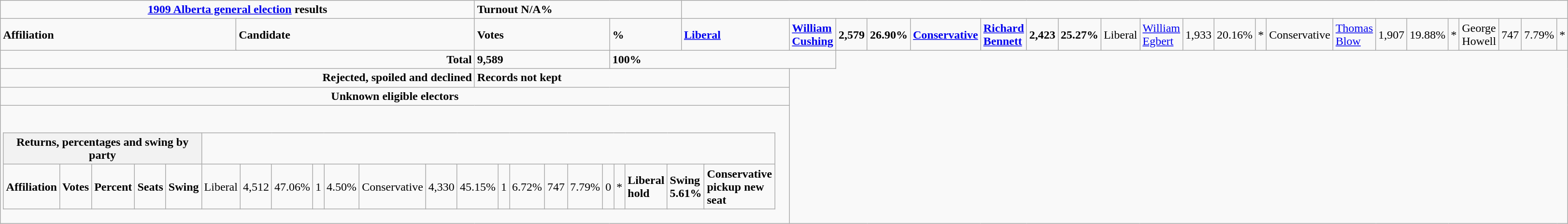<table class="wikitable" align="left">
<tr>
<td colspan="3" align=center><strong><a href='#'>1909 Alberta general election</a> results</strong></td>
<td colspan="2"><span><strong>Turnout N/A%</strong></span></td>
</tr>
<tr>
<td colspan="2" align="left"><strong>Affiliation</strong></td>
<td><strong>Candidate</strong></td>
<td><strong>Votes</strong></td>
<td><strong>%</strong><br></td>
<td><strong><a href='#'>Liberal</a></strong></td>
<td><strong><a href='#'>William Cushing</a></strong></td>
<td><strong>2,579</strong></td>
<td><strong>26.90%</strong><br></td>
<td><strong><a href='#'>Conservative</a></strong></td>
<td><strong><a href='#'>Richard Bennett</a></strong></td>
<td><strong>2,423</strong></td>
<td><strong>25.27%</strong><br></td>
<td>Liberal</td>
<td><a href='#'>William Egbert</a></td>
<td>1,933</td>
<td>20.16%</td>
<td align=center>*<br></td>
<td>Conservative</td>
<td><a href='#'>Thomas Blow</a></td>
<td>1,907</td>
<td>19.88%</td>
<td align=center>*<br></td>
<td>George Howell</td>
<td>747</td>
<td>7.79%</td>
<td align=center>*</td>
</tr>
<tr>
<td colspan="3" align ="right"><strong>Total</strong></td>
<td><strong>9,589</strong></td>
<td colspan=3><strong>100%</strong></td>
</tr>
<tr>
<td colspan="3" align="right"><strong>Rejected, spoiled and declined</strong></td>
<td colspan="3"><strong>Records not kept</strong></td>
</tr>
<tr>
<td align=center colspan=6><strong>Unknown eligible electors</strong></td>
</tr>
<tr>
<td colspan=6><br><table class="wikitable collapsible innercollapse collapsed">
<tr>
<th align=center colspan=6 width=370>Returns, percentages and swing by party</th>
</tr>
<tr>
<td colspan=2><strong>Affiliation</strong></td>
<td><strong>Votes</strong></td>
<td><strong>Percent</strong></td>
<td><strong>Seats</strong></td>
<td><strong>Swing</strong><br></td>
<td>Liberal</td>
<td>4,512</td>
<td>47.06%</td>
<td>1</td>
<td>4.50%<br></td>
<td>Conservative</td>
<td>4,330</td>
<td>45.15%</td>
<td>1</td>
<td>6.72%<br></td>
<td>747</td>
<td>7.79%</td>
<td>0</td>
<td align=center>*<br></td>
<td colspan=4><strong>Liberal hold</strong></td>
<td colspan=2 rowspan=2><strong>Swing 5.61%</strong><br></td>
<td colspan=4><strong>Conservative pickup new seat</strong></td>
</tr>
</table>
</td>
</tr>
</table>
